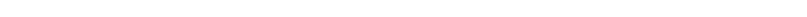<table style="width:66%; text-align:center;">
<tr style="color:white;">
<td style="background:"><strong>5</strong></td>
<td style="background:"><strong>3</strong></td>
<td style="background:"><strong>16</strong></td>
</tr>
</table>
